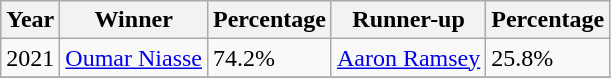<table class="wikitable">
<tr>
<th>Year</th>
<th>Winner</th>
<th>Percentage</th>
<th>Runner-up</th>
<th>Percentage</th>
</tr>
<tr>
<td>2021</td>
<td><a href='#'>Oumar Niasse</a></td>
<td>74.2%</td>
<td><a href='#'>Aaron Ramsey</a></td>
<td>25.8%</td>
</tr>
<tr>
</tr>
</table>
